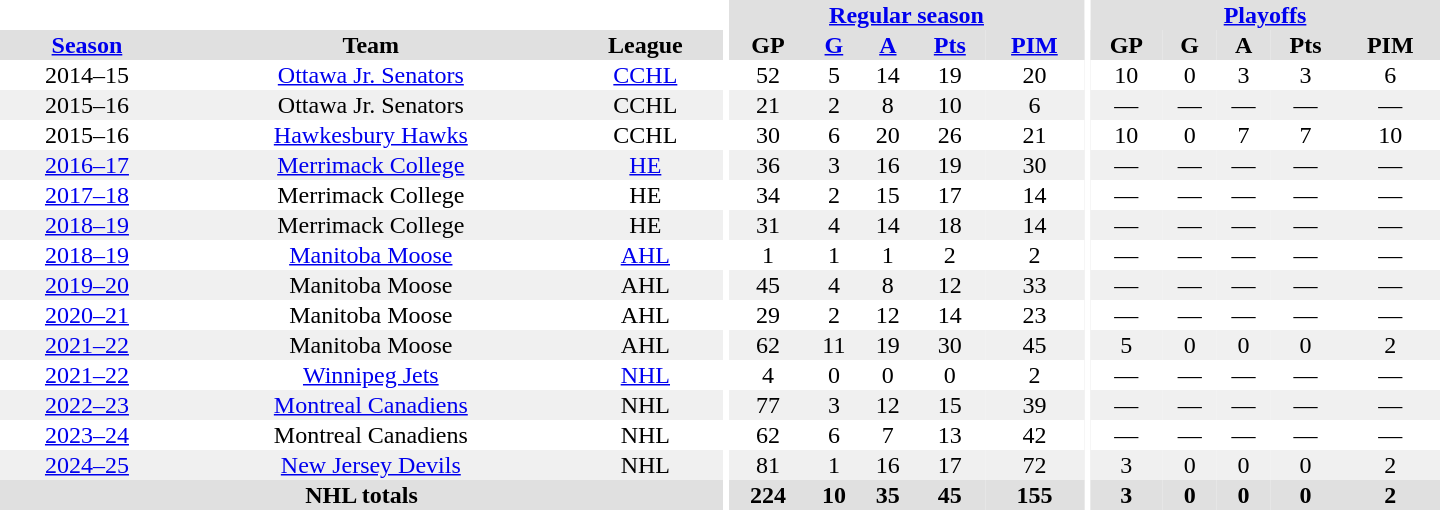<table border="0" cellpadding="1" cellspacing="0" style="text-align:center; width:60em">
<tr bgcolor="#e0e0e0">
<th colspan="3" bgcolor="#ffffff"></th>
<th rowspan="99" bgcolor="#ffffff"></th>
<th colspan="5"><a href='#'>Regular season</a></th>
<th rowspan="99" bgcolor="#ffffff"></th>
<th colspan="5"><a href='#'>Playoffs</a></th>
</tr>
<tr bgcolor="#e0e0e0">
<th><a href='#'>Season</a></th>
<th>Team</th>
<th>League</th>
<th>GP</th>
<th><a href='#'>G</a></th>
<th><a href='#'>A</a></th>
<th><a href='#'>Pts</a></th>
<th><a href='#'>PIM</a></th>
<th>GP</th>
<th>G</th>
<th>A</th>
<th>Pts</th>
<th>PIM</th>
</tr>
<tr>
<td>2014–15</td>
<td><a href='#'>Ottawa Jr. Senators</a></td>
<td><a href='#'>CCHL</a></td>
<td>52</td>
<td>5</td>
<td>14</td>
<td>19</td>
<td>20</td>
<td>10</td>
<td>0</td>
<td>3</td>
<td>3</td>
<td>6</td>
</tr>
<tr bgcolor="#f0f0f0">
<td>2015–16</td>
<td>Ottawa Jr. Senators</td>
<td>CCHL</td>
<td>21</td>
<td>2</td>
<td>8</td>
<td>10</td>
<td>6</td>
<td>—</td>
<td>—</td>
<td>—</td>
<td>—</td>
<td>—</td>
</tr>
<tr>
<td>2015–16</td>
<td><a href='#'>Hawkesbury Hawks</a></td>
<td>CCHL</td>
<td>30</td>
<td>6</td>
<td>20</td>
<td>26</td>
<td>21</td>
<td>10</td>
<td>0</td>
<td>7</td>
<td>7</td>
<td>10</td>
</tr>
<tr bgcolor="#f0f0f0">
<td><a href='#'>2016–17</a></td>
<td><a href='#'>Merrimack College</a></td>
<td><a href='#'>HE</a></td>
<td>36</td>
<td>3</td>
<td>16</td>
<td>19</td>
<td>30</td>
<td>—</td>
<td>—</td>
<td>—</td>
<td>—</td>
<td>—</td>
</tr>
<tr>
<td><a href='#'>2017–18</a></td>
<td>Merrimack College</td>
<td>HE</td>
<td>34</td>
<td>2</td>
<td>15</td>
<td>17</td>
<td>14</td>
<td>—</td>
<td>—</td>
<td>—</td>
<td>—</td>
<td>—</td>
</tr>
<tr bgcolor="#f0f0f0">
<td><a href='#'>2018–19</a></td>
<td>Merrimack College</td>
<td>HE</td>
<td>31</td>
<td>4</td>
<td>14</td>
<td>18</td>
<td>14</td>
<td>—</td>
<td>—</td>
<td>—</td>
<td>—</td>
<td>—</td>
</tr>
<tr>
<td><a href='#'>2018–19</a></td>
<td><a href='#'>Manitoba Moose</a></td>
<td><a href='#'>AHL</a></td>
<td>1</td>
<td>1</td>
<td>1</td>
<td>2</td>
<td>2</td>
<td>—</td>
<td>—</td>
<td>—</td>
<td>—</td>
<td>—</td>
</tr>
<tr bgcolor="#f0f0f0">
<td><a href='#'>2019–20</a></td>
<td>Manitoba Moose</td>
<td>AHL</td>
<td>45</td>
<td>4</td>
<td>8</td>
<td>12</td>
<td>33</td>
<td>—</td>
<td>—</td>
<td>—</td>
<td>—</td>
<td>—</td>
</tr>
<tr>
<td><a href='#'>2020–21</a></td>
<td>Manitoba Moose</td>
<td>AHL</td>
<td>29</td>
<td>2</td>
<td>12</td>
<td>14</td>
<td>23</td>
<td>—</td>
<td>—</td>
<td>—</td>
<td>—</td>
<td>—</td>
</tr>
<tr bgcolor="#f0f0f0">
<td><a href='#'>2021–22</a></td>
<td>Manitoba Moose</td>
<td>AHL</td>
<td>62</td>
<td>11</td>
<td>19</td>
<td>30</td>
<td>45</td>
<td>5</td>
<td>0</td>
<td>0</td>
<td>0</td>
<td>2</td>
</tr>
<tr>
<td><a href='#'>2021–22</a></td>
<td><a href='#'>Winnipeg Jets</a></td>
<td><a href='#'>NHL</a></td>
<td>4</td>
<td>0</td>
<td>0</td>
<td>0</td>
<td>2</td>
<td>—</td>
<td>—</td>
<td>—</td>
<td>—</td>
<td>—</td>
</tr>
<tr bgcolor="#f0f0f0">
<td><a href='#'>2022–23</a></td>
<td><a href='#'>Montreal Canadiens</a></td>
<td>NHL</td>
<td>77</td>
<td>3</td>
<td>12</td>
<td>15</td>
<td>39</td>
<td>—</td>
<td>—</td>
<td>—</td>
<td>—</td>
<td>—</td>
</tr>
<tr>
<td><a href='#'>2023–24</a></td>
<td>Montreal Canadiens</td>
<td>NHL</td>
<td>62</td>
<td>6</td>
<td>7</td>
<td>13</td>
<td>42</td>
<td>—</td>
<td>—</td>
<td>—</td>
<td>—</td>
<td>—</td>
</tr>
<tr bgcolor="#f0f0f0">
<td><a href='#'>2024–25</a></td>
<td><a href='#'>New Jersey Devils</a></td>
<td>NHL</td>
<td>81</td>
<td>1</td>
<td>16</td>
<td>17</td>
<td>72</td>
<td>3</td>
<td>0</td>
<td>0</td>
<td>0</td>
<td>2</td>
</tr>
<tr bgcolor="#e0e0e0">
<th colspan="3">NHL totals</th>
<th>224</th>
<th>10</th>
<th>35</th>
<th>45</th>
<th>155</th>
<th>3</th>
<th>0</th>
<th>0</th>
<th>0</th>
<th>2</th>
</tr>
</table>
